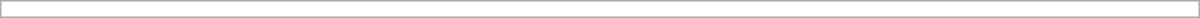<table class="collapsible uncollapsed" style="border:1px #aaa solid; width:50em; margin:0.2em auto">
<tr>
<td></td>
</tr>
<tr>
<td></td>
</tr>
</table>
